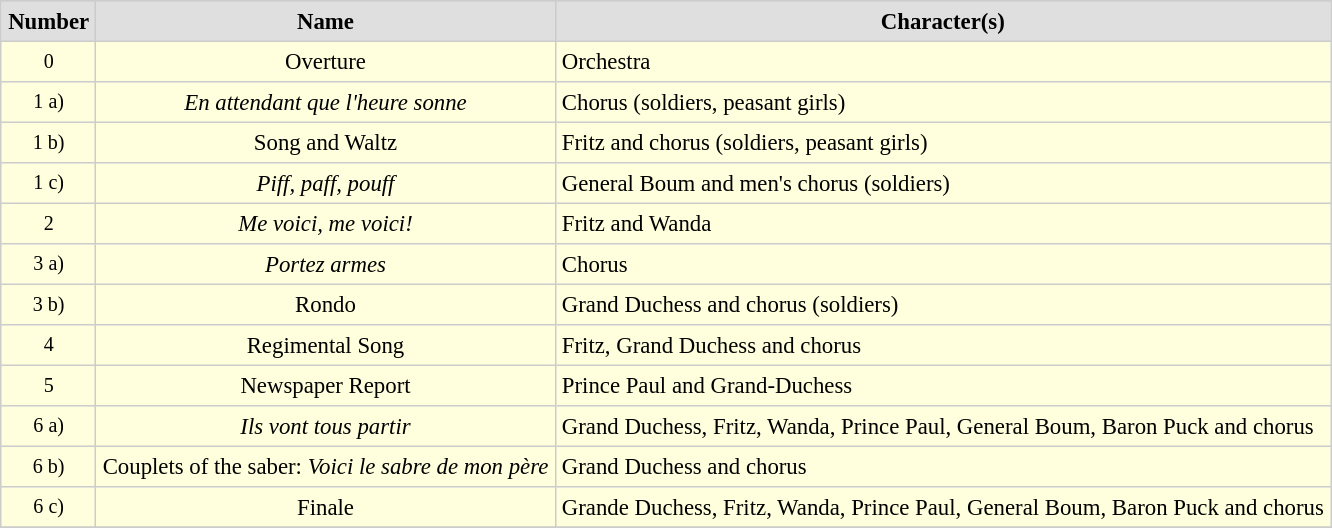<table bgcolor="#f7f8ff" cellpadding="4" cellspacing="0" border="2" style="text-align: center; font-size: 95%; border: #cccccc solid 1px; border-collapse: collapse; margin:1em auto;">
<tr>
</tr>
<tr bgcolor="#DFDFDF">
<th>Number</th>
<th>Name</th>
<th>Character(s)</th>
</tr>
<tr>
<td bgcolor="#ffffdd" style="font-size: 88%;">0</td>
<td bgcolor="#ffffdd">Overture</td>
<td align="left" bgcolor="#ffffdd">Orchestra</td>
</tr>
<tr>
<td bgcolor="#ffffdd" style="font-size: 88%;">1 a)</td>
<td bgcolor="#ffffdd"><em>En attendant que l'heure sonne</em></td>
<td align="left" bgcolor="#ffffdd">Chorus (soldiers, peasant girls)</td>
</tr>
<tr>
<td bgcolor="#ffffdd" style="font-size: 88%;">1 b)</td>
<td bgcolor="#ffffdd">Song and Waltz</td>
<td align="left" bgcolor="#ffffdd">Fritz and chorus (soldiers, peasant girls)</td>
</tr>
<tr>
<td bgcolor="#ffffdd" style="font-size: 88%;">1 c)</td>
<td bgcolor="#ffffdd"><em>Piff, paff, pouff</em></td>
<td align="left" bgcolor="#ffffdd">General Boum and men's chorus (soldiers)</td>
</tr>
<tr>
<td bgcolor="#ffffdd" style="font-size: 88%;">2</td>
<td bgcolor="#ffffdd"><em>Me voici, me voici!</em></td>
<td align="left" bgcolor="#ffffdd">Fritz and Wanda</td>
</tr>
<tr>
<td bgcolor="#ffffdd" style="font-size: 88%;">3 a)</td>
<td bgcolor="#ffffdd"><em>Portez armes</em></td>
<td align="left" bgcolor="#ffffdd">Chorus</td>
</tr>
<tr>
<td bgcolor="#ffffdd" style="font-size: 88%;">3 b)</td>
<td bgcolor="#ffffdd">Rondo</td>
<td align="left" bgcolor="#ffffdd">Grand Duchess and chorus (soldiers)</td>
</tr>
<tr>
<td bgcolor="#ffffdd" style="font-size: 88%;">4</td>
<td bgcolor="#ffffdd">Regimental Song</td>
<td align="left" bgcolor="#ffffdd">Fritz, Grand Duchess and chorus</td>
</tr>
<tr>
<td bgcolor="#ffffdd" style="font-size: 88%;">5</td>
<td bgcolor="#ffffdd">Newspaper Report</td>
<td align="left" bgcolor="#ffffdd">Prince Paul and Grand-Duchess</td>
</tr>
<tr>
<td bgcolor="#ffffdd" style="font-size: 88%;">6 a)</td>
<td bgcolor="#ffffdd"><em>Ils vont tous partir</em></td>
<td align="left" bgcolor="#ffffdd">Grand Duchess, Fritz, Wanda, Prince Paul, General Boum, Baron Puck and chorus</td>
</tr>
<tr>
<td bgcolor="#ffffdd" style="font-size: 88%;">6 b)</td>
<td bgcolor="#ffffdd">Couplets of the saber: <em>Voici le sabre de mon père</em></td>
<td align="left" bgcolor="#ffffdd">Grand Duchess and chorus</td>
</tr>
<tr>
<td bgcolor="#ffffdd" style="font-size: 88%;">6 c)</td>
<td bgcolor="#ffffdd">Finale</td>
<td align="left" bgcolor="#ffffdd">Grande Duchess, Fritz, Wanda, Prince Paul, General Boum, Baron Puck and chorus</td>
</tr>
<tr>
</tr>
</table>
